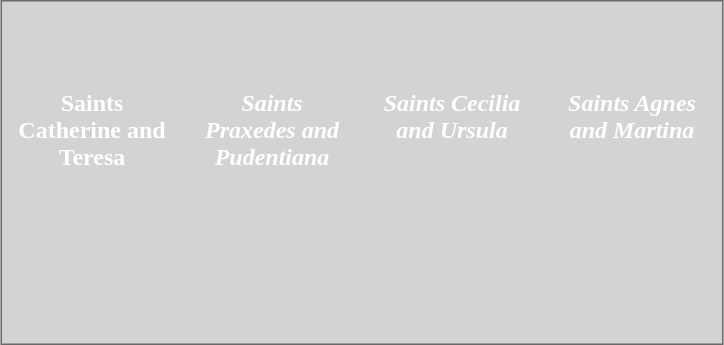<table style="background:lightgray; border:1px solid dimgray;color:white" border="0" height="230" align="center" valign="bottom" cellpadding=10px cellspacing=0px>
<tr align="center">
<td></td>
<td></td>
<td></td>
<td></td>
</tr>
<tr align="center" valign="top">
<td width="100"><strong> Saints Catherine and Teresa</strong></td>
<td width="100"><strong><em>Saints Praxedes and Pudentiana</em></strong></td>
<td width="100"><strong><em>Saints Cecilia and Ursula</em></strong></td>
<td width="100"><strong><em>Saints Agnes and Martina</em></strong></td>
</tr>
</table>
